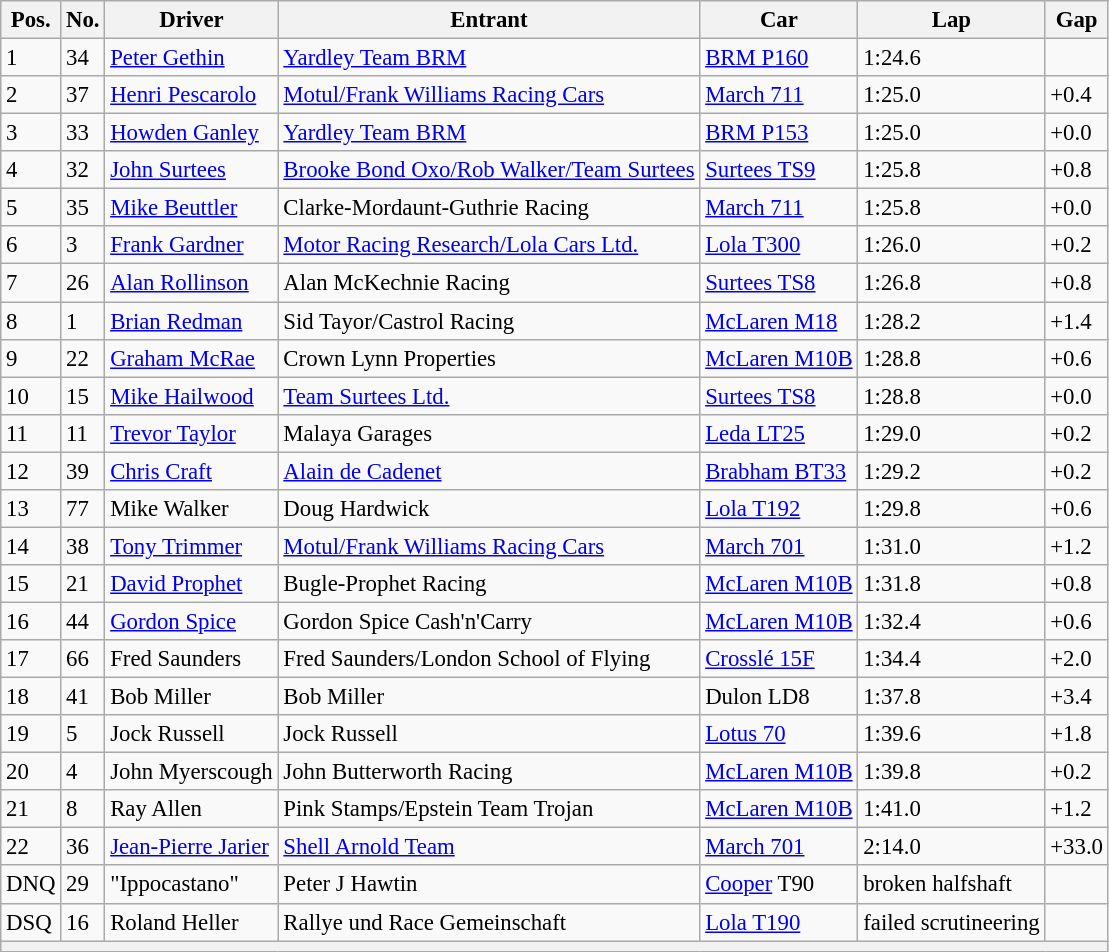<table class="wikitable" style="font-size: 95%;">
<tr>
<th>Pos.</th>
<th>No.</th>
<th>Driver</th>
<th>Entrant</th>
<th>Car</th>
<th>Lap</th>
<th>Gap</th>
</tr>
<tr>
<td>1</td>
<td>34</td>
<td> <a href='#'>Peter Gethin</a></td>
<td><a href='#'>Yardley Team BRM</a></td>
<td><a href='#'>BRM P160</a></td>
<td>1:24.6</td>
<td></td>
</tr>
<tr>
<td>2</td>
<td>37</td>
<td> <a href='#'>Henri Pescarolo</a></td>
<td><a href='#'>Motul/Frank Williams Racing Cars</a></td>
<td><a href='#'>March 711</a></td>
<td>1:25.0</td>
<td>+0.4</td>
</tr>
<tr>
<td>3</td>
<td>33</td>
<td> <a href='#'>Howden Ganley</a></td>
<td><a href='#'>Yardley Team BRM</a></td>
<td><a href='#'>BRM P153</a></td>
<td>1:25.0</td>
<td>+0.0</td>
</tr>
<tr>
<td>4</td>
<td>32</td>
<td> <a href='#'>John Surtees</a></td>
<td><a href='#'>Brooke Bond Oxo/Rob Walker/Team Surtees</a></td>
<td><a href='#'>Surtees TS9</a></td>
<td>1:25.8</td>
<td>+0.8</td>
</tr>
<tr>
<td>5</td>
<td>35</td>
<td> <a href='#'>Mike Beuttler</a></td>
<td>Clarke-Mordaunt-Guthrie Racing</td>
<td><a href='#'>March 711</a></td>
<td>1:25.8</td>
<td>+0.0</td>
</tr>
<tr>
<td>6</td>
<td>3</td>
<td> <a href='#'>Frank Gardner</a></td>
<td><a href='#'>Motor Racing Research/Lola Cars Ltd.</a></td>
<td><a href='#'>Lola T300</a></td>
<td>1:26.0</td>
<td>+0.2</td>
</tr>
<tr>
<td>7</td>
<td>26</td>
<td> <a href='#'>Alan Rollinson</a></td>
<td>Alan McKechnie Racing</td>
<td><a href='#'>Surtees TS8</a></td>
<td>1:26.8</td>
<td>+0.8</td>
</tr>
<tr>
<td>8</td>
<td>1</td>
<td> <a href='#'>Brian Redman</a></td>
<td>Sid Tayor/Castrol Racing</td>
<td><a href='#'>McLaren M18</a></td>
<td>1:28.2</td>
<td>+1.4</td>
</tr>
<tr>
<td>9</td>
<td>22</td>
<td> <a href='#'>Graham McRae</a></td>
<td>Crown Lynn Properties</td>
<td><a href='#'>McLaren M10B</a></td>
<td>1:28.8</td>
<td>+0.6</td>
</tr>
<tr>
<td>10</td>
<td>15</td>
<td> <a href='#'>Mike Hailwood</a></td>
<td><a href='#'>Team Surtees Ltd.</a></td>
<td><a href='#'>Surtees TS8</a></td>
<td>1:28.8</td>
<td>+0.0</td>
</tr>
<tr>
<td>11</td>
<td>11</td>
<td> <a href='#'>Trevor Taylor</a></td>
<td>Malaya Garages</td>
<td><a href='#'>Leda LT25</a></td>
<td>1:29.0</td>
<td>+0.2</td>
</tr>
<tr>
<td>12</td>
<td>39</td>
<td> <a href='#'>Chris Craft</a></td>
<td><a href='#'>Alain de Cadenet</a></td>
<td><a href='#'>Brabham BT33</a></td>
<td>1:29.2</td>
<td>+0.2</td>
</tr>
<tr>
<td>13</td>
<td>77</td>
<td> Mike Walker</td>
<td>Doug Hardwick</td>
<td><a href='#'>Lola T192</a></td>
<td>1:29.8</td>
<td>+0.6</td>
</tr>
<tr>
<td>14</td>
<td>38</td>
<td> <a href='#'>Tony Trimmer</a></td>
<td><a href='#'>Motul/Frank Williams Racing Cars</a></td>
<td><a href='#'>March 701</a></td>
<td>1:31.0</td>
<td>+1.2</td>
</tr>
<tr>
<td>15</td>
<td>21</td>
<td> <a href='#'>David Prophet</a></td>
<td>Bugle-Prophet Racing</td>
<td><a href='#'>McLaren M10B</a></td>
<td>1:31.8</td>
<td>+0.8</td>
</tr>
<tr>
<td>16</td>
<td>44</td>
<td> <a href='#'>Gordon Spice</a></td>
<td>Gordon Spice Cash'n'Carry</td>
<td><a href='#'>McLaren M10B</a></td>
<td>1:32.4</td>
<td>+0.6</td>
</tr>
<tr>
<td>17</td>
<td>66</td>
<td> Fred Saunders</td>
<td>Fred Saunders/London School of Flying</td>
<td><a href='#'>Crosslé 15F</a></td>
<td>1:34.4</td>
<td>+2.0</td>
</tr>
<tr>
<td>18</td>
<td>41</td>
<td> Bob Miller</td>
<td>Bob Miller</td>
<td>Dulon LD8</td>
<td>1:37.8</td>
<td>+3.4</td>
</tr>
<tr>
<td>19</td>
<td>5</td>
<td> Jock Russell</td>
<td>Jock Russell</td>
<td><a href='#'>Lotus 70</a></td>
<td>1:39.6</td>
<td>+1.8</td>
</tr>
<tr>
<td>20</td>
<td>4</td>
<td> John Myerscough</td>
<td>John Butterworth Racing</td>
<td><a href='#'>McLaren M10B</a></td>
<td>1:39.8</td>
<td>+0.2</td>
</tr>
<tr>
<td>21</td>
<td>8</td>
<td> Ray Allen</td>
<td>Pink Stamps/Epstein Team Trojan</td>
<td><a href='#'>McLaren M10B</a></td>
<td>1:41.0</td>
<td>+1.2</td>
</tr>
<tr>
<td>22</td>
<td>36</td>
<td> <a href='#'>Jean-Pierre Jarier</a></td>
<td><a href='#'>Shell Arnold Team</a></td>
<td><a href='#'>March 701</a></td>
<td>2:14.0</td>
<td>+33.0</td>
</tr>
<tr>
<td>DNQ</td>
<td>29</td>
<td> "Ippocastano"</td>
<td>Peter J Hawtin</td>
<td><a href='#'>Cooper</a> T90</td>
<td>broken halfshaft</td>
<td></td>
</tr>
<tr>
<td>DSQ</td>
<td>16</td>
<td> Roland Heller</td>
<td>Rallye und Race Gemeinschaft</td>
<td><a href='#'>Lola T190</a></td>
<td>failed scrutineering</td>
<td></td>
</tr>
<tr>
<th colspan="7"></th>
</tr>
</table>
